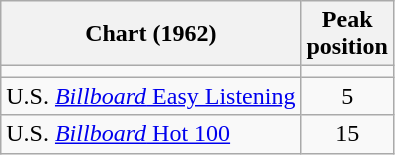<table class="wikitable sortable plainrowheaders">
<tr>
<th>Chart (1962)</th>
<th>Peak<br>position</th>
</tr>
<tr>
<td></td>
</tr>
<tr>
<td>U.S. <a href='#'><em>Billboard</em> Easy Listening</a></td>
<td align="center">5</td>
</tr>
<tr>
<td>U.S. <a href='#'><em>Billboard</em> Hot 100</a></td>
<td align="center">15</td>
</tr>
</table>
